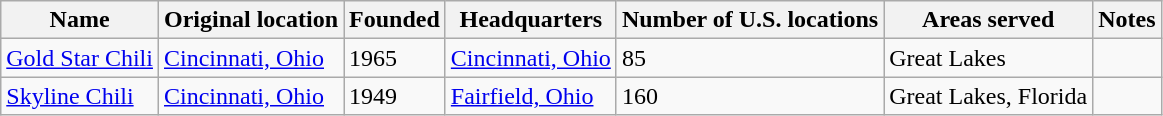<table class="wikitable sortable">
<tr>
<th>Name</th>
<th>Original location</th>
<th>Founded</th>
<th>Headquarters</th>
<th data-sort-type="number">Number of U.S. locations</th>
<th>Areas served</th>
<th>Notes</th>
</tr>
<tr>
<td><a href='#'>Gold Star Chili</a></td>
<td><a href='#'>Cincinnati, Ohio</a></td>
<td>1965</td>
<td><a href='#'>Cincinnati, Ohio</a></td>
<td>85</td>
<td>Great Lakes</td>
<td></td>
</tr>
<tr>
<td><a href='#'>Skyline Chili</a></td>
<td><a href='#'>Cincinnati, Ohio</a></td>
<td>1949</td>
<td><a href='#'>Fairfield, Ohio</a></td>
<td>160</td>
<td>Great Lakes, Florida</td>
<td></td>
</tr>
</table>
